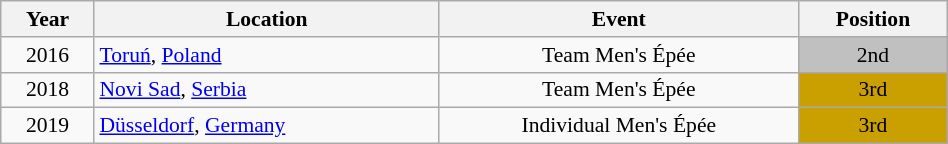<table class="wikitable" width="50%" style="font-size:90%; text-align:center;">
<tr>
<th>Year</th>
<th>Location</th>
<th>Event</th>
<th>Position</th>
</tr>
<tr>
<td>2016</td>
<td rowspan="1" align="left"> <a href='#'>Toruń</a>, <a href='#'>Poland</a></td>
<td>Team Men's Épée</td>
<td bgcolor="silver">2nd</td>
</tr>
<tr>
<td>2018</td>
<td rowspan="1" align="left"> <a href='#'>Novi Sad</a>, <a href='#'>Serbia</a></td>
<td>Team Men's Épée</td>
<td bgcolor="caramel">3rd</td>
</tr>
<tr>
<td>2019</td>
<td rowspan="1" align="left"> <a href='#'>Düsseldorf</a>, <a href='#'>Germany</a></td>
<td>Individual Men's Épée</td>
<td bgcolor="caramel">3rd</td>
</tr>
</table>
